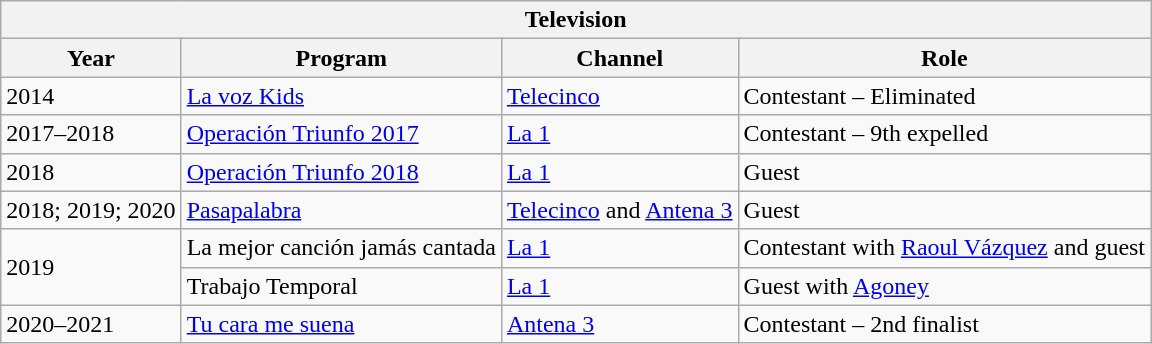<table class="wikitable">
<tr>
<th colspan="5">Television</th>
</tr>
<tr>
<th>Year</th>
<th>Program</th>
<th>Channel</th>
<th>Role</th>
</tr>
<tr>
<td>2014</td>
<td><a href='#'>La voz Kids</a></td>
<td><a href='#'>Telecinco</a></td>
<td>Contestant – Eliminated</td>
</tr>
<tr>
<td>2017–2018</td>
<td><a href='#'>Operación Triunfo 2017</a></td>
<td><a href='#'>La 1</a></td>
<td>Contestant – 9th expelled</td>
</tr>
<tr>
<td>2018</td>
<td><a href='#'>Operación Triunfo 2018</a></td>
<td><a href='#'>La 1</a></td>
<td>Guest</td>
</tr>
<tr>
<td>2018; 2019; 2020</td>
<td><a href='#'>Pasapalabra</a></td>
<td><a href='#'>Telecinco</a> and <a href='#'>Antena 3</a></td>
<td>Guest</td>
</tr>
<tr>
<td rowspan="2">2019</td>
<td>La mejor canción jamás cantada</td>
<td><a href='#'>La 1</a></td>
<td>Contestant with <a href='#'>Raoul Vázquez</a> and guest</td>
</tr>
<tr>
<td>Trabajo Temporal</td>
<td><a href='#'>La 1</a></td>
<td>Guest with <a href='#'>Agoney</a></td>
</tr>
<tr>
<td>2020–2021</td>
<td><a href='#'>Tu cara me suena</a></td>
<td><a href='#'>Antena 3</a></td>
<td>Contestant – 2nd finalist</td>
</tr>
</table>
